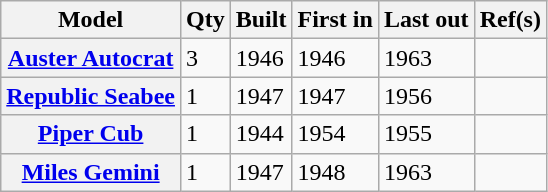<table class="wikitable plainrowheaders sortable">
<tr>
<th scope=col>Model</th>
<th scope=col>Qty</th>
<th scope=col>Built</th>
<th scope=col>First in</th>
<th scope=col>Last out</th>
<th scope=col class=unsortable>Ref(s)</th>
</tr>
<tr>
<th scope=row><a href='#'>Auster Autocrat</a></th>
<td>3</td>
<td>1946</td>
<td>1946</td>
<td>1963</td>
<td align=center></td>
</tr>
<tr>
<th scope=row><a href='#'>Republic Seabee</a></th>
<td>1</td>
<td>1947</td>
<td>1947</td>
<td>1956</td>
<td align=center></td>
</tr>
<tr>
<th scope=row><a href='#'>Piper Cub</a></th>
<td>1</td>
<td>1944</td>
<td>1954</td>
<td>1955</td>
<td align=center></td>
</tr>
<tr>
<th scope=row><a href='#'>Miles Gemini</a></th>
<td>1</td>
<td>1947</td>
<td>1948</td>
<td>1963</td>
<td align=center></td>
</tr>
</table>
